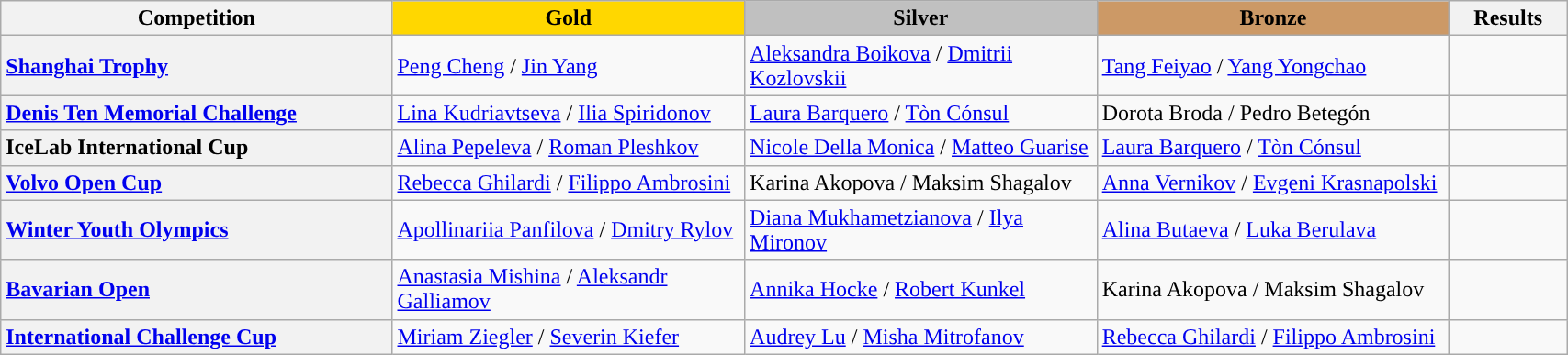<table class="wikitable unsortable" style="text-align:left; width:90%;">
<tr>
<th scope="col" style="text-align:center; width:25%;">Competition</th>
<td scope="col" style="text-align:center; width:22.5%; background:gold"><strong>Gold</strong></td>
<td scope="col" style="text-align:center; width:22.5%; background:silver"><strong>Silver</strong></td>
<td scope="col" style="text-align:center; width:22.5%; background:#c96"><strong>Bronze</strong></td>
<th scope="col" style="text-align:center; width:7.5%;">Results</th>
</tr>
<tr>
<th scope="row" style="text-align:left"> <a href='#'>Shanghai Trophy</a></th>
<td> <a href='#'>Peng Cheng</a> / <a href='#'>Jin Yang</a></td>
<td> <a href='#'>Aleksandra Boikova</a> / <a href='#'>Dmitrii Kozlovskii</a></td>
<td> <a href='#'>Tang Feiyao</a> / <a href='#'>Yang Yongchao</a></td>
<td></td>
</tr>
<tr>
<th scope="row" style="text-align:left"> <a href='#'>Denis Ten Memorial Challenge</a></th>
<td> <a href='#'>Lina Kudriavtseva</a> / <a href='#'>Ilia Spiridonov</a></td>
<td> <a href='#'>Laura Barquero</a> / <a href='#'>Tòn Cónsul</a></td>
<td> Dorota Broda / Pedro Betegón</td>
<td></td>
</tr>
<tr>
<th scope="row" style="text-align:left"> IceLab International Cup</th>
<td> <a href='#'>Alina Pepeleva</a> / <a href='#'>Roman Pleshkov</a></td>
<td> <a href='#'>Nicole Della Monica</a> / <a href='#'>Matteo Guarise</a></td>
<td> <a href='#'>Laura Barquero</a> / <a href='#'>Tòn Cónsul</a></td>
<td></td>
</tr>
<tr>
<th scope="row" style="text-align:left"> <a href='#'>Volvo Open Cup</a></th>
<td> <a href='#'>Rebecca Ghilardi</a> / <a href='#'>Filippo Ambrosini</a></td>
<td> Karina Akopova / Maksim Shagalov</td>
<td> <a href='#'>Anna Vernikov</a> / <a href='#'>Evgeni Krasnapolski</a></td>
<td></td>
</tr>
<tr>
<th scope="row" style="text-align:left"> <a href='#'>Winter Youth Olympics</a></th>
<td> <a href='#'>Apollinariia Panfilova</a> / <a href='#'>Dmitry Rylov</a></td>
<td> <a href='#'>Diana Mukhametzianova</a> / <a href='#'>Ilya Mironov</a></td>
<td> <a href='#'>Alina Butaeva</a> / <a href='#'>Luka Berulava</a></td>
<td></td>
</tr>
<tr>
<th scope="row" style="text-align:left"> <a href='#'>Bavarian Open</a></th>
<td> <a href='#'>Anastasia Mishina</a> / <a href='#'>Aleksandr Galliamov</a></td>
<td> <a href='#'>Annika Hocke</a> / <a href='#'>Robert Kunkel</a></td>
<td> Karina Akopova / Maksim Shagalov</td>
<td></td>
</tr>
<tr>
<th scope="row" style="text-align:left"> <a href='#'>International Challenge Cup</a></th>
<td> <a href='#'>Miriam Ziegler</a> / <a href='#'>Severin Kiefer</a></td>
<td> <a href='#'>Audrey Lu</a> / <a href='#'>Misha Mitrofanov</a></td>
<td> <a href='#'>Rebecca Ghilardi</a> / <a href='#'>Filippo Ambrosini</a></td>
<td></td>
</tr>
</table>
